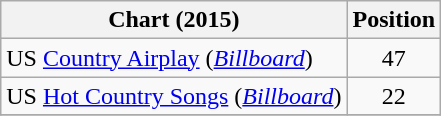<table class="wikitable sortable">
<tr>
<th scope="col">Chart (2015)</th>
<th scope="col">Position</th>
</tr>
<tr>
<td>US <a href='#'>Country Airplay</a> (<em><a href='#'>Billboard</a></em>)</td>
<td align="center">47</td>
</tr>
<tr>
<td>US <a href='#'>Hot Country Songs</a> (<em><a href='#'>Billboard</a></em>)</td>
<td align="center">22</td>
</tr>
<tr>
</tr>
</table>
